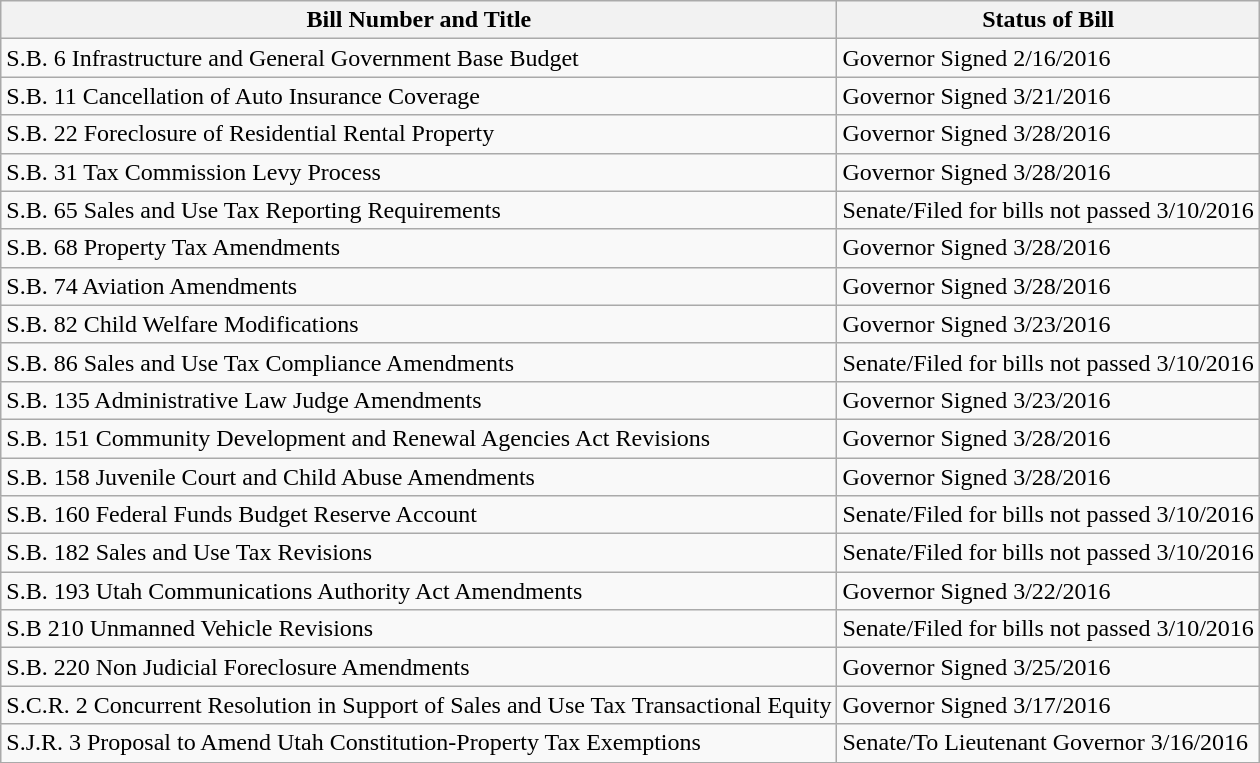<table class="wikitable">
<tr>
<th>Bill Number and Title</th>
<th>Status of Bill</th>
</tr>
<tr>
<td>S.B. 6 Infrastructure and General Government Base Budget</td>
<td>Governor Signed 2/16/2016</td>
</tr>
<tr>
<td>S.B. 11 Cancellation of Auto Insurance Coverage</td>
<td>Governor Signed 3/21/2016</td>
</tr>
<tr>
<td>S.B. 22 Foreclosure of Residential Rental Property</td>
<td>Governor Signed 3/28/2016</td>
</tr>
<tr>
<td>S.B. 31 Tax Commission Levy Process</td>
<td>Governor Signed 3/28/2016</td>
</tr>
<tr>
<td>S.B. 65 Sales and Use Tax Reporting Requirements</td>
<td>Senate/Filed for bills not passed 3/10/2016</td>
</tr>
<tr>
<td>S.B. 68 Property Tax Amendments</td>
<td>Governor Signed 3/28/2016</td>
</tr>
<tr>
<td>S.B. 74 Aviation Amendments</td>
<td>Governor Signed 3/28/2016</td>
</tr>
<tr>
<td>S.B. 82 Child Welfare Modifications</td>
<td>Governor Signed 3/23/2016</td>
</tr>
<tr>
<td>S.B. 86 Sales and Use Tax Compliance Amendments</td>
<td>Senate/Filed for bills not passed 3/10/2016</td>
</tr>
<tr>
<td>S.B. 135 Administrative Law Judge Amendments</td>
<td>Governor Signed 3/23/2016</td>
</tr>
<tr>
<td>S.B. 151 Community Development and Renewal Agencies Act Revisions</td>
<td>Governor Signed 3/28/2016</td>
</tr>
<tr>
<td>S.B. 158 Juvenile Court and Child Abuse Amendments</td>
<td>Governor Signed 3/28/2016</td>
</tr>
<tr>
<td>S.B. 160 Federal Funds Budget Reserve Account</td>
<td>Senate/Filed for bills not passed 3/10/2016</td>
</tr>
<tr>
<td>S.B. 182 Sales and Use Tax Revisions</td>
<td>Senate/Filed for bills not passed 3/10/2016</td>
</tr>
<tr>
<td>S.B. 193 Utah Communications Authority Act Amendments</td>
<td>Governor Signed 3/22/2016</td>
</tr>
<tr>
<td>S.B 210 Unmanned Vehicle Revisions</td>
<td>Senate/Filed for bills not passed 3/10/2016</td>
</tr>
<tr>
<td>S.B. 220 Non Judicial Foreclosure Amendments</td>
<td>Governor Signed 3/25/2016</td>
</tr>
<tr>
<td>S.C.R. 2 Concurrent Resolution in Support of Sales and Use Tax Transactional Equity</td>
<td>Governor Signed 3/17/2016</td>
</tr>
<tr>
<td>S.J.R. 3 Proposal to Amend Utah Constitution-Property Tax Exemptions</td>
<td>Senate/To Lieutenant Governor 3/16/2016</td>
</tr>
</table>
